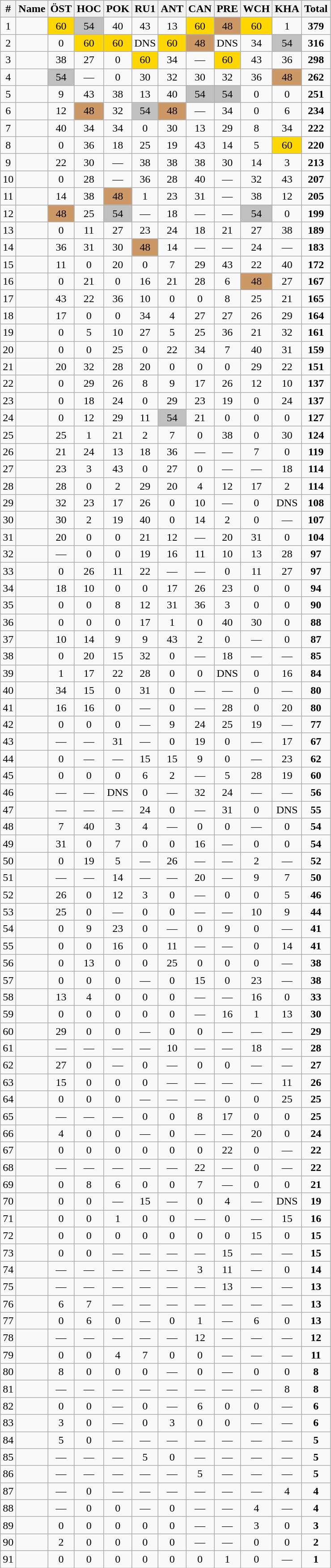<table class="wikitable sortable" style="text-align:center;">
<tr>
<th>#</th>
<th>Name</th>
<th>ÖST</th>
<th>HOC</th>
<th>POK</th>
<th>RU1</th>
<th>ANT</th>
<th>CAN</th>
<th>PRE</th>
<th>WCH</th>
<th>KHA</th>
<th>Total</th>
</tr>
<tr>
<td>1</td>
<td align="left"></td>
<td bgcolor="gold">60</td>
<td bgcolor="silver">54</td>
<td>40</td>
<td>43</td>
<td>13</td>
<td bgcolor="gold">60</td>
<td bgcolor="CC9966">48</td>
<td bgcolor="gold">60</td>
<td>1</td>
<td><strong>379</strong></td>
</tr>
<tr>
<td>2</td>
<td align="left"></td>
<td>0</td>
<td bgcolor="gold">60</td>
<td bgcolor="gold">60</td>
<td>DNS</td>
<td bgcolor="gold">60</td>
<td bgcolor="CC9966">48</td>
<td>DNS</td>
<td>34</td>
<td bgcolor="silver">54</td>
<td><strong>316</strong></td>
</tr>
<tr>
<td>3</td>
<td align="left"></td>
<td>38</td>
<td>27</td>
<td>0</td>
<td bgcolor="gold">60</td>
<td>34</td>
<td>—</td>
<td bgcolor="gold">60</td>
<td>43</td>
<td>36</td>
<td><strong>298</strong></td>
</tr>
<tr>
<td>4</td>
<td align="left"></td>
<td bgcolor="silver">54</td>
<td>—</td>
<td>0</td>
<td>30</td>
<td>32</td>
<td>30</td>
<td>32</td>
<td>36</td>
<td bgcolor="CC9966">48</td>
<td><strong>262</strong></td>
</tr>
<tr>
<td>5</td>
<td align="left"></td>
<td>9</td>
<td>43</td>
<td>38</td>
<td>13</td>
<td>40</td>
<td bgcolor="silver">54</td>
<td bgcolor="silver">54</td>
<td>0</td>
<td>0</td>
<td><strong>251</strong></td>
</tr>
<tr>
<td>6</td>
<td align="left"></td>
<td>12</td>
<td bgcolor="CC9966">48</td>
<td>32</td>
<td bgcolor="silver">54</td>
<td bgcolor="CC9966">48</td>
<td>—</td>
<td>34</td>
<td>0</td>
<td>6</td>
<td><strong>234</strong></td>
</tr>
<tr>
<td>7</td>
<td align="left"></td>
<td>40</td>
<td>34</td>
<td>34</td>
<td>0</td>
<td>30</td>
<td>13</td>
<td>29</td>
<td>8</td>
<td>34</td>
<td><strong>222</strong></td>
</tr>
<tr>
<td>8</td>
<td align="left"></td>
<td>0</td>
<td>36</td>
<td>18</td>
<td>25</td>
<td>19</td>
<td>43</td>
<td>14</td>
<td>5</td>
<td bgcolor="gold">60</td>
<td><strong>220</strong></td>
</tr>
<tr>
<td>9</td>
<td align="left"></td>
<td>22</td>
<td>30</td>
<td>—</td>
<td>38</td>
<td>38</td>
<td>38</td>
<td>30</td>
<td>14</td>
<td>3</td>
<td><strong>213</strong></td>
</tr>
<tr>
<td>10</td>
<td align="left"></td>
<td>0</td>
<td>28</td>
<td>—</td>
<td>36</td>
<td>28</td>
<td>40</td>
<td>—</td>
<td>32</td>
<td>43</td>
<td><strong>207</strong></td>
</tr>
<tr>
<td>11</td>
<td align="left"></td>
<td>14</td>
<td>38</td>
<td bgcolor="CC9966">48</td>
<td>1</td>
<td>23</td>
<td>31</td>
<td>—</td>
<td>38</td>
<td>12</td>
<td><strong>205</strong></td>
</tr>
<tr>
<td>12</td>
<td align="left"></td>
<td bgcolor="CC9966">48</td>
<td>25</td>
<td bgcolor="silver">54</td>
<td>—</td>
<td>18</td>
<td>—</td>
<td>—</td>
<td bgcolor="silver">54</td>
<td>0</td>
<td><strong>199</strong></td>
</tr>
<tr>
<td>13</td>
<td align="left"></td>
<td>0</td>
<td>11</td>
<td>27</td>
<td>23</td>
<td>24</td>
<td>18</td>
<td>21</td>
<td>27</td>
<td>38</td>
<td><strong>189</strong></td>
</tr>
<tr>
<td>14</td>
<td align="left"></td>
<td>36</td>
<td>31</td>
<td>30</td>
<td bgcolor="CC9966">48</td>
<td>14</td>
<td>—</td>
<td>—</td>
<td>24</td>
<td>—</td>
<td><strong>183</strong></td>
</tr>
<tr>
<td>15</td>
<td align="left"></td>
<td>11</td>
<td>0</td>
<td>20</td>
<td>0</td>
<td>7</td>
<td>29</td>
<td>43</td>
<td>22</td>
<td>40</td>
<td><strong>172</strong></td>
</tr>
<tr>
<td>16</td>
<td align="left"></td>
<td>0</td>
<td>21</td>
<td>0</td>
<td>16</td>
<td>21</td>
<td>28</td>
<td>6</td>
<td bgcolor="CC9966">48</td>
<td>27</td>
<td><strong>167</strong></td>
</tr>
<tr>
<td>17</td>
<td align="left"></td>
<td>43</td>
<td>22</td>
<td>36</td>
<td>10</td>
<td>0</td>
<td>0</td>
<td>8</td>
<td>25</td>
<td>21</td>
<td><strong>165</strong></td>
</tr>
<tr>
<td>18</td>
<td align="left"></td>
<td>17</td>
<td>0</td>
<td>0</td>
<td>34</td>
<td>4</td>
<td>27</td>
<td>27</td>
<td>26</td>
<td>29</td>
<td><strong>164</strong></td>
</tr>
<tr>
<td>19</td>
<td align="left"></td>
<td>0</td>
<td>5</td>
<td>10</td>
<td>27</td>
<td>5</td>
<td>25</td>
<td>36</td>
<td>21</td>
<td>32</td>
<td><strong>161</strong></td>
</tr>
<tr>
<td>20</td>
<td align="left"></td>
<td>0</td>
<td>0</td>
<td>25</td>
<td>0</td>
<td>22</td>
<td>34</td>
<td>7</td>
<td>40</td>
<td>31</td>
<td><strong>159</strong></td>
</tr>
<tr>
<td>21</td>
<td align="left"></td>
<td>20</td>
<td>32</td>
<td>28</td>
<td>20</td>
<td>0</td>
<td>0</td>
<td>0</td>
<td>29</td>
<td>22</td>
<td><strong>151</strong></td>
</tr>
<tr>
<td>22</td>
<td align="left"></td>
<td>0</td>
<td>29</td>
<td>26</td>
<td>8</td>
<td>9</td>
<td>17</td>
<td>26</td>
<td>12</td>
<td>10</td>
<td><strong>137</strong></td>
</tr>
<tr>
<td>23</td>
<td align="left"></td>
<td>0</td>
<td>18</td>
<td>24</td>
<td>0</td>
<td>29</td>
<td>23</td>
<td>19</td>
<td>0</td>
<td>24</td>
<td><strong>137</strong></td>
</tr>
<tr>
<td>24</td>
<td align="left"></td>
<td>0</td>
<td>12</td>
<td>29</td>
<td>11</td>
<td bgcolor="silver">54</td>
<td>21</td>
<td>0</td>
<td>0</td>
<td>0</td>
<td><strong>127</strong></td>
</tr>
<tr>
<td>25</td>
<td align="left"></td>
<td>25</td>
<td>1</td>
<td>21</td>
<td>2</td>
<td>7</td>
<td>0</td>
<td>38</td>
<td>0</td>
<td>30</td>
<td><strong>124</strong></td>
</tr>
<tr>
<td>26</td>
<td align="left"></td>
<td>21</td>
<td>24</td>
<td>13</td>
<td>18</td>
<td>36</td>
<td>—</td>
<td>—</td>
<td>7</td>
<td>0</td>
<td><strong>119</strong></td>
</tr>
<tr>
<td>27</td>
<td align="left"></td>
<td>23</td>
<td>3</td>
<td>43</td>
<td>0</td>
<td>27</td>
<td>0</td>
<td>—</td>
<td>—</td>
<td>18</td>
<td><strong>114</strong></td>
</tr>
<tr>
<td>28</td>
<td align="left"></td>
<td>28</td>
<td>0</td>
<td>2</td>
<td>29</td>
<td>20</td>
<td>4</td>
<td>12</td>
<td>17</td>
<td>2</td>
<td><strong>114</strong></td>
</tr>
<tr>
<td>29</td>
<td align="left"></td>
<td>32</td>
<td>23</td>
<td>17</td>
<td>26</td>
<td>0</td>
<td>10</td>
<td>—</td>
<td>0</td>
<td>DNS</td>
<td><strong>108</strong></td>
</tr>
<tr>
<td>30</td>
<td align="left"></td>
<td>30</td>
<td>2</td>
<td>19</td>
<td>40</td>
<td>0</td>
<td>14</td>
<td>2</td>
<td>0</td>
<td>—</td>
<td><strong>107</strong></td>
</tr>
<tr>
<td>31</td>
<td align="left"></td>
<td>20</td>
<td>0</td>
<td>0</td>
<td>21</td>
<td>12</td>
<td>—</td>
<td>20</td>
<td>31</td>
<td>0</td>
<td><strong>104</strong></td>
</tr>
<tr>
<td>32</td>
<td align="left"></td>
<td>—</td>
<td>0</td>
<td>0</td>
<td>19</td>
<td>16</td>
<td>11</td>
<td>10</td>
<td>13</td>
<td>28</td>
<td><strong>97</strong></td>
</tr>
<tr>
<td>33</td>
<td align="left"></td>
<td>0</td>
<td>26</td>
<td>11</td>
<td>22</td>
<td>—</td>
<td>—</td>
<td>0</td>
<td>11</td>
<td>27</td>
<td><strong>97</strong></td>
</tr>
<tr>
<td>34</td>
<td align="left"></td>
<td>18</td>
<td>10</td>
<td>0</td>
<td>0</td>
<td>17</td>
<td>26</td>
<td>23</td>
<td>0</td>
<td>0</td>
<td><strong>94</strong></td>
</tr>
<tr>
<td>35</td>
<td align="left"></td>
<td>0</td>
<td>0</td>
<td>8</td>
<td>12</td>
<td>31</td>
<td>36</td>
<td>3</td>
<td>0</td>
<td>0</td>
<td><strong>90</strong></td>
</tr>
<tr>
<td>36</td>
<td align="left"></td>
<td>0</td>
<td>0</td>
<td>0</td>
<td>17</td>
<td>1</td>
<td>0</td>
<td>40</td>
<td>30</td>
<td>0</td>
<td><strong>88</strong></td>
</tr>
<tr>
<td>37</td>
<td align="left"></td>
<td>10</td>
<td>14</td>
<td>9</td>
<td>9</td>
<td>43</td>
<td>2</td>
<td>0</td>
<td>—</td>
<td>0</td>
<td><strong>87</strong></td>
</tr>
<tr>
<td>38</td>
<td align="left"></td>
<td>0</td>
<td>20</td>
<td>15</td>
<td>32</td>
<td>0</td>
<td>—</td>
<td>18</td>
<td>—</td>
<td>—</td>
<td><strong>85</strong></td>
</tr>
<tr>
<td>39</td>
<td align="left"></td>
<td>1</td>
<td>17</td>
<td>22</td>
<td>28</td>
<td>0</td>
<td>0</td>
<td>DNS</td>
<td>0</td>
<td>16</td>
<td><strong>84</strong></td>
</tr>
<tr>
<td>40</td>
<td align="left"></td>
<td>34</td>
<td>15</td>
<td>0</td>
<td>31</td>
<td>0</td>
<td>—</td>
<td>—</td>
<td>0</td>
<td>—</td>
<td><strong>80</strong></td>
</tr>
<tr>
<td>41</td>
<td align="left"></td>
<td>16</td>
<td>16</td>
<td>0</td>
<td>—</td>
<td>0</td>
<td>—</td>
<td>28</td>
<td>0</td>
<td>20</td>
<td><strong>80</strong></td>
</tr>
<tr>
<td>42</td>
<td align="left"></td>
<td>0</td>
<td>0</td>
<td>0</td>
<td>—</td>
<td>9</td>
<td>24</td>
<td>25</td>
<td>19</td>
<td>—</td>
<td><strong>77</strong></td>
</tr>
<tr>
<td>43</td>
<td align="left"></td>
<td>—</td>
<td>—</td>
<td>31</td>
<td>—</td>
<td>0</td>
<td>19</td>
<td>0</td>
<td>—</td>
<td>17</td>
<td><strong>67</strong></td>
</tr>
<tr>
<td>44</td>
<td align="left"></td>
<td>0</td>
<td>—</td>
<td>—</td>
<td>15</td>
<td>15</td>
<td>9</td>
<td>0</td>
<td>—</td>
<td>23</td>
<td><strong>62</strong></td>
</tr>
<tr>
<td>45</td>
<td align="left"></td>
<td>0</td>
<td>0</td>
<td>0</td>
<td>6</td>
<td>2</td>
<td>—</td>
<td>5</td>
<td>28</td>
<td>19</td>
<td><strong>60</strong></td>
</tr>
<tr>
<td>46</td>
<td align="left"></td>
<td>—</td>
<td>—</td>
<td>DNS</td>
<td>0</td>
<td>—</td>
<td>32</td>
<td>24</td>
<td>—</td>
<td>—</td>
<td><strong>56</strong></td>
</tr>
<tr>
<td>47</td>
<td align="left"></td>
<td>—</td>
<td>—</td>
<td>—</td>
<td>24</td>
<td>0</td>
<td>—</td>
<td>31</td>
<td>0</td>
<td>DNS</td>
<td><strong>55</strong></td>
</tr>
<tr>
<td>48</td>
<td align="left"></td>
<td>7</td>
<td>40</td>
<td>3</td>
<td>4</td>
<td>—</td>
<td>0</td>
<td>0</td>
<td>—</td>
<td>0</td>
<td><strong>54</strong></td>
</tr>
<tr>
<td>49</td>
<td align="left"></td>
<td>31</td>
<td>0</td>
<td>7</td>
<td>0</td>
<td>0</td>
<td>16</td>
<td>—</td>
<td>0</td>
<td>0</td>
<td><strong>54</strong></td>
</tr>
<tr>
<td>50</td>
<td align="left"></td>
<td>0</td>
<td>19</td>
<td>5</td>
<td>—</td>
<td>26</td>
<td>—</td>
<td>—</td>
<td>2</td>
<td>—</td>
<td><strong>52</strong></td>
</tr>
<tr>
<td>51</td>
<td align="left"></td>
<td>—</td>
<td>—</td>
<td>14</td>
<td>—</td>
<td>—</td>
<td>20</td>
<td>—</td>
<td>9</td>
<td>7</td>
<td><strong>50</strong></td>
</tr>
<tr>
<td>52</td>
<td align="left"></td>
<td>26</td>
<td>0</td>
<td>12</td>
<td>3</td>
<td>0</td>
<td>—</td>
<td>0</td>
<td>0</td>
<td>5</td>
<td><strong>46</strong></td>
</tr>
<tr>
<td>53</td>
<td align="left"></td>
<td>25</td>
<td>0</td>
<td>—</td>
<td>0</td>
<td>0</td>
<td>—</td>
<td>—</td>
<td>10</td>
<td>9</td>
<td><strong>44</strong></td>
</tr>
<tr>
<td>54</td>
<td align="left"></td>
<td>0</td>
<td>9</td>
<td>23</td>
<td>0</td>
<td>—</td>
<td>0</td>
<td>9</td>
<td>0</td>
<td>—</td>
<td><strong>41</strong></td>
</tr>
<tr>
<td>55</td>
<td align="left"></td>
<td>0</td>
<td>0</td>
<td>16</td>
<td>0</td>
<td>11</td>
<td>—</td>
<td>—</td>
<td>0</td>
<td>14</td>
<td><strong>41</strong></td>
</tr>
<tr>
<td>56</td>
<td align="left"></td>
<td>0</td>
<td>13</td>
<td>0</td>
<td>0</td>
<td>25</td>
<td>0</td>
<td>0</td>
<td>0</td>
<td>—</td>
<td><strong>38</strong></td>
</tr>
<tr>
<td>57</td>
<td align="left"></td>
<td>0</td>
<td>0</td>
<td>0</td>
<td>—</td>
<td>0</td>
<td>15</td>
<td>0</td>
<td>23</td>
<td>—</td>
<td><strong>38</strong></td>
</tr>
<tr>
<td>58</td>
<td align="left"></td>
<td>13</td>
<td>4</td>
<td>0</td>
<td>0</td>
<td>0</td>
<td>—</td>
<td>—</td>
<td>16</td>
<td>0</td>
<td><strong>33</strong></td>
</tr>
<tr>
<td>59</td>
<td align="left"></td>
<td>0</td>
<td>0</td>
<td>0</td>
<td>0</td>
<td>0</td>
<td>—</td>
<td>16</td>
<td>1</td>
<td>13</td>
<td><strong>30</strong></td>
</tr>
<tr>
<td>60</td>
<td align="left"></td>
<td>29</td>
<td>0</td>
<td>0</td>
<td>—</td>
<td>0</td>
<td>0</td>
<td>—</td>
<td>—</td>
<td>—</td>
<td><strong>29</strong></td>
</tr>
<tr>
<td>61</td>
<td align="left"></td>
<td>—</td>
<td>—</td>
<td>—</td>
<td>—</td>
<td>10</td>
<td>—</td>
<td>—</td>
<td>18</td>
<td>—</td>
<td><strong>28</strong></td>
</tr>
<tr>
<td>62</td>
<td align="left"></td>
<td>27</td>
<td>0</td>
<td>—</td>
<td>0</td>
<td>—</td>
<td>0</td>
<td>0</td>
<td>—</td>
<td>—</td>
<td><strong>27</strong></td>
</tr>
<tr>
<td>63</td>
<td align="left"></td>
<td>15</td>
<td>0</td>
<td>0</td>
<td>0</td>
<td>—</td>
<td>—</td>
<td>—</td>
<td>—</td>
<td>11</td>
<td><strong>26</strong></td>
</tr>
<tr>
<td>64</td>
<td align="left"></td>
<td>0</td>
<td>0</td>
<td>0</td>
<td>—</td>
<td>—</td>
<td>—</td>
<td>0</td>
<td>0</td>
<td>25</td>
<td><strong>25</strong></td>
</tr>
<tr>
<td>65</td>
<td align="left"></td>
<td>—</td>
<td>—</td>
<td>—</td>
<td>0</td>
<td>0</td>
<td>8</td>
<td>17</td>
<td>0</td>
<td>0</td>
<td><strong>25</strong></td>
</tr>
<tr>
<td>66</td>
<td align="left"></td>
<td>4</td>
<td>0</td>
<td>0</td>
<td>—</td>
<td>0</td>
<td>—</td>
<td>—</td>
<td>20</td>
<td>0</td>
<td><strong>24</strong></td>
</tr>
<tr>
<td>67</td>
<td align="left"></td>
<td>0</td>
<td>0</td>
<td>0</td>
<td>0</td>
<td>0</td>
<td>0</td>
<td>22</td>
<td>0</td>
<td>—</td>
<td><strong>22</strong></td>
</tr>
<tr>
<td>68</td>
<td align="left"></td>
<td>—</td>
<td>—</td>
<td>—</td>
<td>—</td>
<td>—</td>
<td>22</td>
<td>—</td>
<td>0</td>
<td>—</td>
<td><strong>22</strong></td>
</tr>
<tr>
<td>69</td>
<td align="left"></td>
<td>0</td>
<td>8</td>
<td>6</td>
<td>0</td>
<td>0</td>
<td>7</td>
<td>—</td>
<td>0</td>
<td>0</td>
<td><strong>21</strong></td>
</tr>
<tr>
<td>70</td>
<td align="left"></td>
<td>0</td>
<td>0</td>
<td>—</td>
<td>15</td>
<td>—</td>
<td>0</td>
<td>4</td>
<td>—</td>
<td>DNS</td>
<td><strong>19</strong></td>
</tr>
<tr>
<td>71</td>
<td align="left"></td>
<td>0</td>
<td>0</td>
<td>1</td>
<td>0</td>
<td>0</td>
<td>—</td>
<td>0</td>
<td>—</td>
<td>15</td>
<td><strong>16</strong></td>
</tr>
<tr>
<td>72</td>
<td align="left"></td>
<td>0</td>
<td>0</td>
<td>0</td>
<td>0</td>
<td>0</td>
<td>0</td>
<td>0</td>
<td>15</td>
<td>0</td>
<td><strong>15</strong></td>
</tr>
<tr>
<td>73</td>
<td align="left"></td>
<td>0</td>
<td>0</td>
<td>—</td>
<td>—</td>
<td>—</td>
<td>—</td>
<td>15</td>
<td>—</td>
<td>—</td>
<td><strong>15</strong></td>
</tr>
<tr>
<td>74</td>
<td align="left"></td>
<td>—</td>
<td>—</td>
<td>—</td>
<td>—</td>
<td>—</td>
<td>3</td>
<td>11</td>
<td>—</td>
<td>0</td>
<td><strong>14</strong></td>
</tr>
<tr>
<td>75</td>
<td align="left"></td>
<td>—</td>
<td>—</td>
<td>—</td>
<td>—</td>
<td>—</td>
<td>—</td>
<td>13</td>
<td>—</td>
<td>—</td>
<td><strong>13</strong></td>
</tr>
<tr>
<td>76</td>
<td align="left"></td>
<td>6</td>
<td>7</td>
<td>—</td>
<td>—</td>
<td>—</td>
<td>—</td>
<td>—</td>
<td>—</td>
<td>—</td>
<td><strong>13</strong></td>
</tr>
<tr>
<td>77</td>
<td align="left"></td>
<td>0</td>
<td>6</td>
<td>0</td>
<td>—</td>
<td>0</td>
<td>1</td>
<td>—</td>
<td>6</td>
<td>0</td>
<td><strong>13</strong></td>
</tr>
<tr>
<td>78</td>
<td align="left"></td>
<td>—</td>
<td>—</td>
<td>—</td>
<td>—</td>
<td>—</td>
<td>12</td>
<td>—</td>
<td>—</td>
<td>—</td>
<td><strong>12</strong></td>
</tr>
<tr>
<td>79</td>
<td align="left"></td>
<td>0</td>
<td>0</td>
<td>4</td>
<td>7</td>
<td>0</td>
<td>0</td>
<td>—</td>
<td>—</td>
<td>—</td>
<td><strong>11</strong></td>
</tr>
<tr>
<td>80</td>
<td align="left"></td>
<td>8</td>
<td>0</td>
<td>0</td>
<td>0</td>
<td>—</td>
<td>0</td>
<td>—</td>
<td>0</td>
<td>0</td>
<td><strong>8</strong></td>
</tr>
<tr>
<td>81</td>
<td align="left"></td>
<td>—</td>
<td>—</td>
<td>—</td>
<td>—</td>
<td>—</td>
<td>—</td>
<td>—</td>
<td>—</td>
<td>8</td>
<td><strong>8</strong></td>
</tr>
<tr>
<td>82</td>
<td align="left"></td>
<td>0</td>
<td>0</td>
<td>—</td>
<td>0</td>
<td>—</td>
<td>6</td>
<td>0</td>
<td>0</td>
<td>—</td>
<td><strong>6</strong></td>
</tr>
<tr>
<td>83</td>
<td align="left"></td>
<td>3</td>
<td>0</td>
<td>—</td>
<td>0</td>
<td>3</td>
<td>0</td>
<td>0</td>
<td>—</td>
<td>—</td>
<td><strong>6</strong></td>
</tr>
<tr>
<td>84</td>
<td align="left"></td>
<td>5</td>
<td>0</td>
<td>—</td>
<td>—</td>
<td>—</td>
<td>—</td>
<td>—</td>
<td>—</td>
<td>—</td>
<td><strong>5</strong></td>
</tr>
<tr>
<td>85</td>
<td align="left"></td>
<td>—</td>
<td>—</td>
<td>—</td>
<td>5</td>
<td>0</td>
<td>—</td>
<td>—</td>
<td>—</td>
<td>—</td>
<td><strong>5</strong></td>
</tr>
<tr>
<td>86</td>
<td align="left"></td>
<td>—</td>
<td>—</td>
<td>—</td>
<td>—</td>
<td>—</td>
<td>5</td>
<td>—</td>
<td>—</td>
<td>—</td>
<td><strong>5</strong></td>
</tr>
<tr>
<td>87</td>
<td align="left"></td>
<td>—</td>
<td>0</td>
<td>—</td>
<td>—</td>
<td>—</td>
<td>—</td>
<td>—</td>
<td>—</td>
<td>4</td>
<td><strong>4</strong></td>
</tr>
<tr>
<td>88</td>
<td align="left"></td>
<td>—</td>
<td>0</td>
<td>0</td>
<td>—</td>
<td>0</td>
<td>—</td>
<td>—</td>
<td>4</td>
<td>—</td>
<td><strong>4</strong></td>
</tr>
<tr>
<td>89</td>
<td align="left"></td>
<td>0</td>
<td>0</td>
<td>0</td>
<td>0</td>
<td>0</td>
<td>—</td>
<td>—</td>
<td>3</td>
<td>0</td>
<td><strong>3</strong></td>
</tr>
<tr>
<td>90</td>
<td align="left"></td>
<td>2</td>
<td>0</td>
<td>0</td>
<td>0</td>
<td>0</td>
<td>—</td>
<td>—</td>
<td>0</td>
<td>0</td>
<td><strong>2</strong></td>
</tr>
<tr>
<td>91</td>
<td align="left"></td>
<td>0</td>
<td>0</td>
<td>0</td>
<td>0</td>
<td>0</td>
<td>0</td>
<td>1</td>
<td>0</td>
<td>—</td>
<td><strong>1</strong></td>
</tr>
</table>
